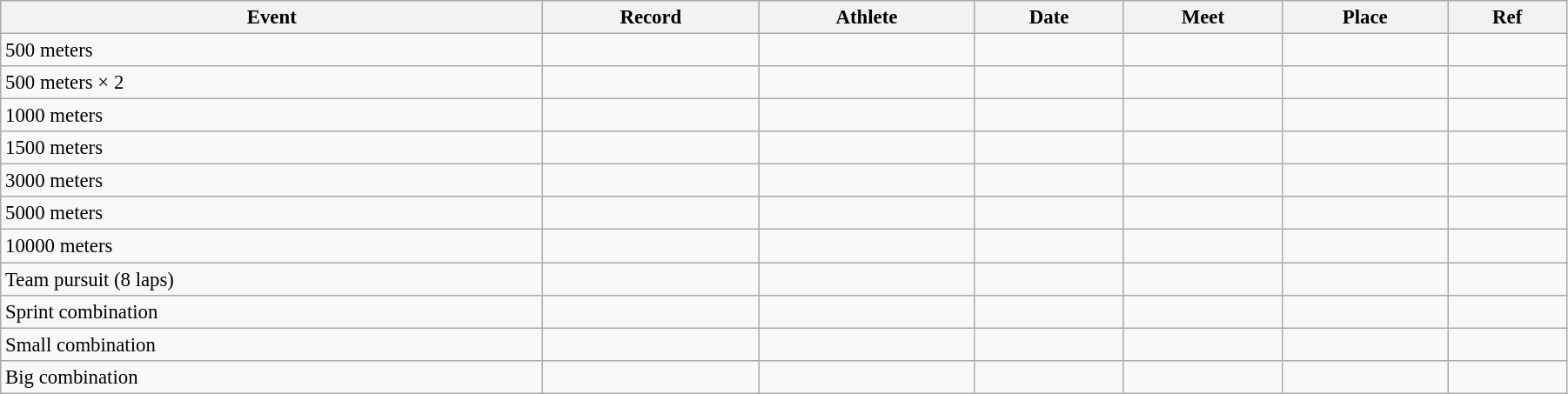<table class="wikitable" style="font-size:95%; width: 95%;">
<tr>
<th>Event</th>
<th>Record</th>
<th>Athlete</th>
<th>Date</th>
<th>Meet</th>
<th>Place</th>
<th>Ref</th>
</tr>
<tr>
<td>500 meters</td>
<td></td>
<td></td>
<td></td>
<td></td>
<td></td>
<td></td>
</tr>
<tr>
<td>500 meters × 2</td>
<td></td>
<td></td>
<td></td>
<td></td>
<td></td>
<td></td>
</tr>
<tr>
<td>1000 meters</td>
<td></td>
<td></td>
<td></td>
<td></td>
<td></td>
<td></td>
</tr>
<tr>
<td>1500 meters</td>
<td></td>
<td></td>
<td></td>
<td></td>
<td></td>
<td></td>
</tr>
<tr>
<td>3000 meters</td>
<td></td>
<td></td>
<td></td>
<td></td>
<td></td>
<td></td>
</tr>
<tr>
<td>5000 meters</td>
<td></td>
<td></td>
<td></td>
<td></td>
<td></td>
<td></td>
</tr>
<tr>
<td>10000 meters</td>
<td></td>
<td></td>
<td></td>
<td></td>
<td></td>
<td></td>
</tr>
<tr>
<td>Team pursuit (8 laps)</td>
<td></td>
<td></td>
<td></td>
<td></td>
<td></td>
<td></td>
</tr>
<tr>
<td>Sprint combination</td>
<td></td>
<td></td>
<td></td>
<td></td>
<td></td>
<td></td>
</tr>
<tr>
<td>Small combination</td>
<td></td>
<td></td>
<td></td>
<td></td>
<td></td>
<td></td>
</tr>
<tr>
<td>Big combination</td>
<td></td>
<td></td>
<td></td>
<td></td>
<td></td>
<td></td>
</tr>
</table>
